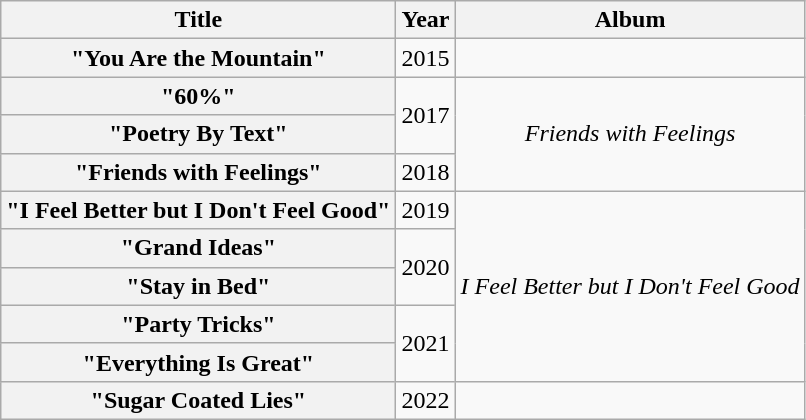<table class="wikitable plainrowheaders" style="text-align:center;">
<tr>
<th scope="col">Title</th>
<th scope="col">Year</th>
<th scope="col">Album</th>
</tr>
<tr>
<th scope="row">"You Are the Mountain"</th>
<td>2015</td>
<td></td>
</tr>
<tr>
<th scope="row">"60%"</th>
<td rowspan="2">2017</td>
<td rowspan="3"><em>Friends with Feelings</em></td>
</tr>
<tr>
<th scope="row">"Poetry By Text"</th>
</tr>
<tr>
<th scope="row">"Friends with Feelings"</th>
<td>2018</td>
</tr>
<tr>
<th scope="row">"I Feel Better but I Don't Feel Good"</th>
<td>2019</td>
<td rowspan="5"><em>I Feel Better but I Don't Feel Good</em></td>
</tr>
<tr>
<th scope="row">"Grand Ideas"</th>
<td rowspan="2">2020</td>
</tr>
<tr>
<th scope="row">"Stay in Bed"</th>
</tr>
<tr>
<th scope="row">"Party Tricks"</th>
<td rowspan="2">2021</td>
</tr>
<tr>
<th scope="row">"Everything Is Great"</th>
</tr>
<tr>
<th scope="row">"Sugar Coated Lies" </th>
<td>2022</td>
<td></td>
</tr>
</table>
